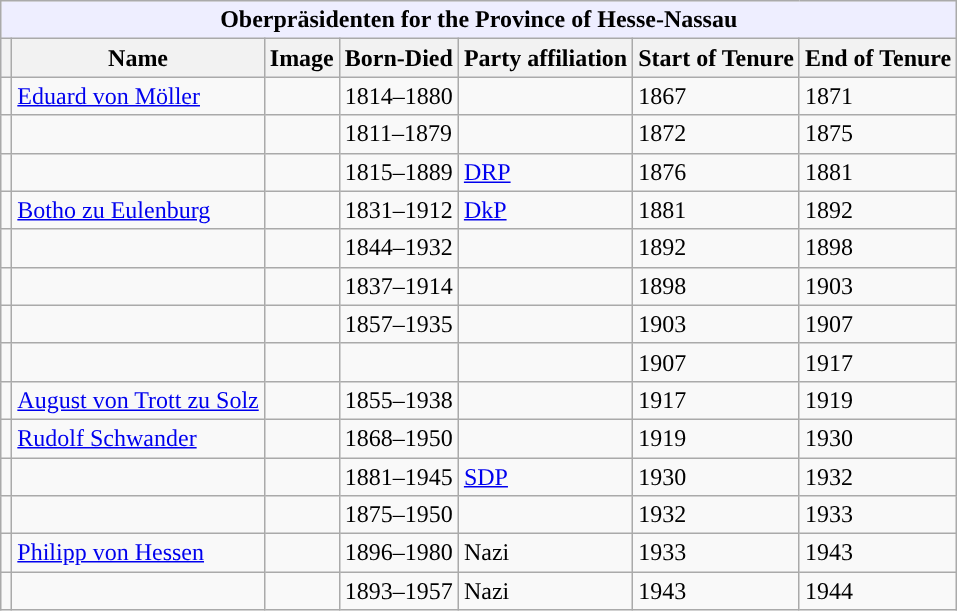<table class="wikitable">
<tr>
<th colspan="8" style="background:#eef; text-align:center;">Oberpräsidenten for the Province of Hesse-Nassau</th>
</tr>
<tr style="background:#eef;">
<th></th>
<th>Name</th>
<th>Image</th>
<th>Born-Died</th>
<th>Party affiliation</th>
<th>Start of Tenure</th>
<th>End of Tenure</th>
</tr>
<tr>
<td></td>
<td><a href='#'>Eduard von Möller</a></td>
<td></td>
<td>1814–1880</td>
<td></td>
<td>1867</td>
<td>1871</td>
</tr>
<tr>
<td></td>
<td></td>
<td></td>
<td>1811–1879</td>
<td></td>
<td>1872</td>
<td>1875</td>
</tr>
<tr>
<td></td>
<td></td>
<td></td>
<td>1815–1889</td>
<td><a href='#'>DRP</a></td>
<td>1876</td>
<td>1881</td>
</tr>
<tr>
<td></td>
<td><a href='#'>Botho zu Eulenburg</a></td>
<td></td>
<td>1831–1912</td>
<td><a href='#'>DkP</a></td>
<td>1881</td>
<td>1892</td>
</tr>
<tr>
<td></td>
<td></td>
<td></td>
<td>1844–1932</td>
<td></td>
<td>1892</td>
<td>1898</td>
</tr>
<tr>
<td></td>
<td></td>
<td></td>
<td>1837–1914</td>
<td></td>
<td>1898</td>
<td>1903</td>
</tr>
<tr>
<td></td>
<td></td>
<td></td>
<td>1857–1935</td>
<td></td>
<td>1903</td>
<td>1907</td>
</tr>
<tr>
<td></td>
<td></td>
<td></td>
<td></td>
<td></td>
<td>1907</td>
<td>1917</td>
</tr>
<tr>
<td></td>
<td><a href='#'>August von Trott zu Solz</a></td>
<td></td>
<td>1855–1938</td>
<td></td>
<td>1917</td>
<td>1919</td>
</tr>
<tr>
<td></td>
<td><a href='#'>Rudolf Schwander</a></td>
<td></td>
<td>1868–1950</td>
<td></td>
<td>1919</td>
<td>1930</td>
</tr>
<tr>
<td></td>
<td></td>
<td></td>
<td>1881–1945</td>
<td><a href='#'>SDP</a></td>
<td>1930</td>
<td>1932</td>
</tr>
<tr>
<td></td>
<td></td>
<td></td>
<td>1875–1950</td>
<td></td>
<td>1932</td>
<td>1933</td>
</tr>
<tr>
<td></td>
<td><a href='#'>Philipp von Hessen</a></td>
<td></td>
<td>1896–1980</td>
<td>Nazi</td>
<td>1933</td>
<td>1943</td>
</tr>
<tr>
<td></td>
<td></td>
<td></td>
<td>1893–1957</td>
<td>Nazi</td>
<td>1943</td>
<td>1944</td>
</tr>
</table>
